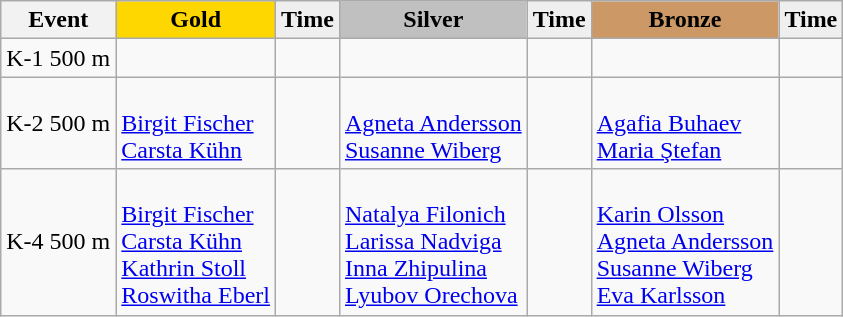<table class="wikitable">
<tr>
<th>Event</th>
<td align=center bgcolor="gold"><strong>Gold</strong></td>
<td align=center bgcolor="EFEFEF"><strong>Time</strong></td>
<td align=center bgcolor="silver"><strong>Silver</strong></td>
<td align=center bgcolor="EFEFEF"><strong>Time</strong></td>
<td align=center bgcolor="CC9966"><strong>Bronze</strong></td>
<td align=center bgcolor="EFEFEF"><strong>Time</strong></td>
</tr>
<tr>
<td>K-1 500 m</td>
<td></td>
<td></td>
<td></td>
<td></td>
<td></td>
<td></td>
</tr>
<tr>
<td>K-2 500 m</td>
<td><br><a href='#'>Birgit Fischer</a><br><a href='#'>Carsta Kühn</a></td>
<td></td>
<td><br><a href='#'>Agneta Andersson</a><br><a href='#'>Susanne Wiberg</a></td>
<td></td>
<td><br><a href='#'>Agafia Buhaev</a><br><a href='#'>Maria Ştefan</a></td>
<td></td>
</tr>
<tr>
<td>K-4 500 m</td>
<td><br><a href='#'>Birgit Fischer</a><br><a href='#'>Carsta Kühn</a><br><a href='#'>Kathrin Stoll</a><br><a href='#'>Roswitha Eberl</a></td>
<td></td>
<td><br><a href='#'>Natalya Filonich</a><br><a href='#'>Larissa Nadviga</a><br><a href='#'>Inna Zhipulina</a><br><a href='#'>Lyubov Orechova</a></td>
<td></td>
<td><br><a href='#'>Karin Olsson</a><br><a href='#'>Agneta Andersson</a><br><a href='#'>Susanne Wiberg</a><br><a href='#'>Eva Karlsson</a></td>
<td></td>
</tr>
</table>
